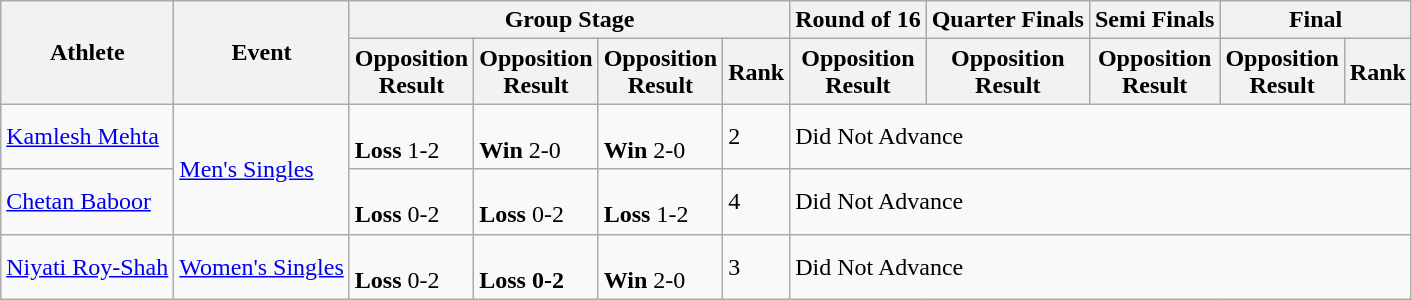<table class="wikitable">
<tr>
<th rowspan="2">Athlete</th>
<th rowspan="2">Event</th>
<th colspan="4">Group Stage</th>
<th>Round of 16</th>
<th>Quarter Finals</th>
<th>Semi Finals</th>
<th colspan="2">Final</th>
</tr>
<tr>
<th>Opposition<br>Result</th>
<th>Opposition<br>Result</th>
<th>Opposition<br>Result</th>
<th>Rank</th>
<th>Opposition<br>Result</th>
<th>Opposition<br>Result</th>
<th>Opposition<br>Result</th>
<th>Opposition<br>Result</th>
<th>Rank</th>
</tr>
<tr>
<td><a href='#'>Kamlesh Mehta</a></td>
<td rowspan="2"><a href='#'>Men's Singles</a></td>
<td><br><strong>Loss</strong> 1-2</td>
<td><br><strong>Win</strong> 2-0</td>
<td><br><strong>Win</strong> 2-0</td>
<td>2</td>
<td colspan="5">Did Not Advance</td>
</tr>
<tr>
<td><a href='#'>Chetan Baboor</a></td>
<td><br><strong>Loss</strong> 0-2</td>
<td><br><strong>Loss</strong> 0-2</td>
<td><br><strong>Loss</strong> 1-2</td>
<td>4</td>
<td colspan="5">Did Not Advance</td>
</tr>
<tr>
<td><a href='#'>Niyati Roy-Shah</a></td>
<td><a href='#'>Women's Singles</a></td>
<td><br><strong>Loss</strong> 0-2</td>
<td><br><strong>Loss 0-2</strong></td>
<td><br><strong>Win</strong> 2-0</td>
<td>3</td>
<td colspan="5">Did Not Advance</td>
</tr>
</table>
